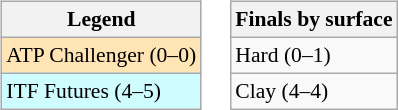<table>
<tr valign=top>
<td><br><table class=wikitable style=font-size:90%>
<tr>
<th>Legend</th>
</tr>
<tr bgcolor=moccasin>
<td>ATP Challenger (0–0)</td>
</tr>
<tr bgcolor=cffcff>
<td>ITF Futures (4–5)</td>
</tr>
</table>
</td>
<td><br><table class=wikitable style=font-size:90%>
<tr>
<th>Finals by surface</th>
</tr>
<tr>
<td>Hard (0–1)</td>
</tr>
<tr>
<td>Clay (4–4)</td>
</tr>
</table>
</td>
</tr>
</table>
